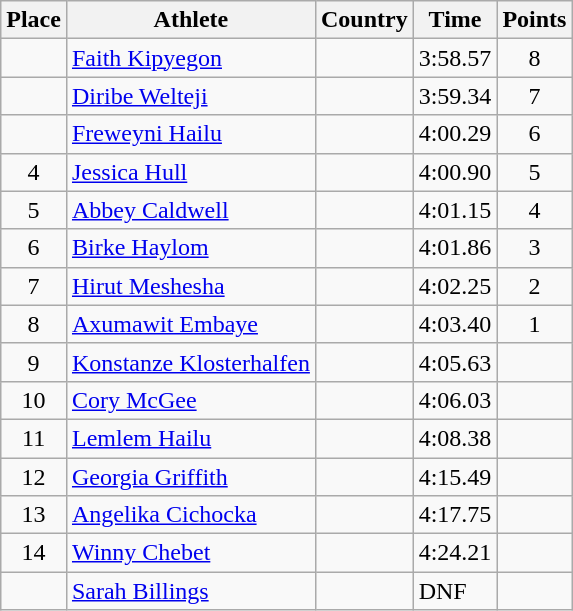<table class="wikitable">
<tr>
<th>Place</th>
<th>Athlete</th>
<th>Country</th>
<th>Time</th>
<th>Points</th>
</tr>
<tr>
<td align=center></td>
<td><a href='#'>Faith Kipyegon</a></td>
<td></td>
<td>3:58.57</td>
<td align=center>8</td>
</tr>
<tr>
<td align=center></td>
<td><a href='#'>Diribe Welteji</a></td>
<td></td>
<td>3:59.34</td>
<td align=center>7</td>
</tr>
<tr>
<td align=center></td>
<td><a href='#'>Freweyni Hailu</a></td>
<td></td>
<td>4:00.29</td>
<td align=center>6</td>
</tr>
<tr>
<td align=center>4</td>
<td><a href='#'>Jessica Hull</a></td>
<td></td>
<td>4:00.90</td>
<td align=center>5</td>
</tr>
<tr>
<td align=center>5</td>
<td><a href='#'>Abbey Caldwell</a></td>
<td></td>
<td>4:01.15</td>
<td align=center>4</td>
</tr>
<tr>
<td align=center>6</td>
<td><a href='#'>Birke Haylom</a></td>
<td></td>
<td>4:01.86</td>
<td align=center>3</td>
</tr>
<tr>
<td align=center>7</td>
<td><a href='#'>Hirut Meshesha</a></td>
<td></td>
<td>4:02.25</td>
<td align=center>2</td>
</tr>
<tr>
<td align=center>8</td>
<td><a href='#'>Axumawit Embaye</a></td>
<td></td>
<td>4:03.40</td>
<td align=center>1</td>
</tr>
<tr>
<td align=center>9</td>
<td><a href='#'>Konstanze Klosterhalfen</a></td>
<td></td>
<td>4:05.63</td>
<td align=center></td>
</tr>
<tr>
<td align=center>10</td>
<td><a href='#'>Cory McGee</a></td>
<td></td>
<td>4:06.03</td>
<td align=center></td>
</tr>
<tr>
<td align=center>11</td>
<td><a href='#'>Lemlem Hailu</a></td>
<td></td>
<td>4:08.38</td>
<td align=center></td>
</tr>
<tr>
<td align=center>12</td>
<td><a href='#'>Georgia Griffith</a></td>
<td></td>
<td>4:15.49</td>
<td align=center></td>
</tr>
<tr>
<td align=center>13</td>
<td><a href='#'>Angelika Cichocka</a></td>
<td></td>
<td>4:17.75</td>
<td align=center></td>
</tr>
<tr>
<td align=center>14</td>
<td><a href='#'>Winny Chebet</a></td>
<td></td>
<td>4:24.21</td>
<td align=center></td>
</tr>
<tr>
<td align=center></td>
<td><a href='#'>Sarah Billings</a></td>
<td></td>
<td>DNF</td>
<td align=center></td>
</tr>
</table>
